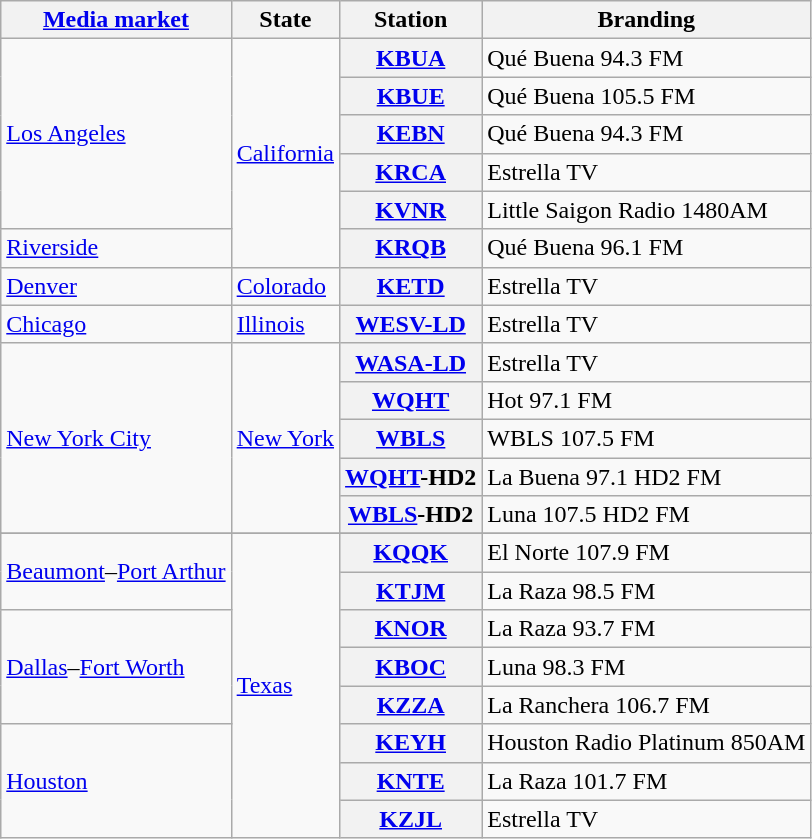<table class="wikitable sortable">
<tr>
<th scope="col"><a href='#'>Media market</a></th>
<th scope="col">State</th>
<th scope="col">Station</th>
<th scope="col">Branding</th>
</tr>
<tr>
<td rowspan="5"><a href='#'>Los Angeles</a></td>
<td rowspan="6"><a href='#'>California</a></td>
<th scope="row"><a href='#'>KBUA</a></th>
<td>Qué Buena 94.3 FM</td>
</tr>
<tr>
<th scope="row"><a href='#'>KBUE</a></th>
<td>Qué Buena 105.5 FM</td>
</tr>
<tr>
<th scope="row"><a href='#'>KEBN</a></th>
<td>Qué Buena 94.3 FM</td>
</tr>
<tr>
<th scope="row"><a href='#'>KRCA</a></th>
<td>Estrella TV</td>
</tr>
<tr>
<th scope="row"><a href='#'>KVNR</a></th>
<td>Little Saigon Radio 1480AM</td>
</tr>
<tr>
<td><a href='#'>Riverside</a></td>
<th scope="row"><a href='#'>KRQB</a></th>
<td>Qué Buena 96.1 FM</td>
</tr>
<tr>
<td><a href='#'>Denver</a></td>
<td><a href='#'>Colorado</a></td>
<th scope="row"><a href='#'>KETD</a></th>
<td>Estrella TV</td>
</tr>
<tr>
<td><a href='#'>Chicago</a></td>
<td><a href='#'>Illinois</a></td>
<th scope="row"><a href='#'>WESV-LD</a></th>
<td>Estrella TV</td>
</tr>
<tr>
<td rowspan="5"><a href='#'>New York City</a></td>
<td rowspan="5"><a href='#'>New York</a></td>
<th scope="row"><a href='#'>WASA-LD</a></th>
<td>Estrella TV</td>
</tr>
<tr>
<th scope="row"><a href='#'>WQHT</a></th>
<td>Hot 97.1 FM</td>
</tr>
<tr>
<th scope="row"><a href='#'>WBLS</a></th>
<td>WBLS 107.5 FM</td>
</tr>
<tr>
<th scope="row"><a href='#'>WQHT</a>-HD2</th>
<td>La Buena 97.1 HD2 FM</td>
</tr>
<tr>
<th scope="row"><a href='#'>WBLS</a>-HD2</th>
<td>Luna 107.5 HD2 FM</td>
</tr>
<tr>
</tr>
<tr>
<td rowspan="2"><a href='#'>Beaumont</a>–<a href='#'>Port Arthur</a></td>
<td rowspan="8"><a href='#'>Texas</a></td>
<th scope="row"><a href='#'>KQQK</a></th>
<td>El Norte 107.9 FM</td>
</tr>
<tr>
<th scope="row"><a href='#'>KTJM</a></th>
<td>La Raza 98.5 FM</td>
</tr>
<tr>
<td rowspan="3"><a href='#'>Dallas</a>–<a href='#'>Fort Worth</a></td>
<th scope="row"><a href='#'>KNOR</a></th>
<td>La Raza 93.7 FM</td>
</tr>
<tr>
<th scope="row"><a href='#'>KBOC</a></th>
<td>Luna 98.3 FM</td>
</tr>
<tr>
<th scope="row"><a href='#'>KZZA</a></th>
<td>La Ranchera 106.7 FM</td>
</tr>
<tr>
<td rowspan="3"><a href='#'>Houston</a></td>
<th scope="row"><a href='#'>KEYH</a></th>
<td>Houston Radio Platinum 850AM</td>
</tr>
<tr>
<th scope="row"><a href='#'>KNTE</a></th>
<td>La Raza 101.7 FM</td>
</tr>
<tr>
<th scope="row"><a href='#'>KZJL</a></th>
<td>Estrella TV</td>
</tr>
</table>
